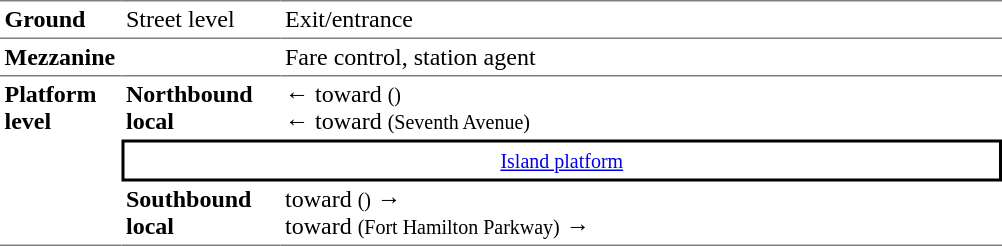<table border=0 cellspacing=0 cellpadding=3>
<tr>
<td style="border-top:solid 1px gray;" width=75><strong>Ground</strong></td>
<td style="border-top:solid 1px gray;" width=100>Street level</td>
<td style="border-top:solid 1px gray;" width=475>Exit/entrance</td>
</tr>
<tr>
<td style="border-top:solid 1px gray;" colspan=2><strong>Mezzanine</strong></td>
<td style="border-top:solid 1px gray;">Fare control, station agent</td>
</tr>
<tr>
<td style="border-top:solid 1px gray;border-bottom:solid 1px gray;" rowspan=3 valign=top><strong>Platform level</strong></td>
<td style="border-top:solid 1px gray;"><strong>Northbound local</strong></td>
<td style="border-top:solid 1px gray;">←  toward  <small>()</small><br>←  toward  <small>(Seventh Avenue)</small></td>
</tr>
<tr>
<td style="border-top:solid 2px black;border-right:solid 2px black;border-left:solid 2px black;border-bottom:solid 2px black;text-align:center;" colspan=2><small><a href='#'>Island platform</a></small></td>
</tr>
<tr>
<td style="border-bottom:solid 1px gray;"><strong>Southbound local</strong></td>
<td style="border-bottom:solid 1px gray;">  toward  <small>()</small> →<br>  toward  <small>(Fort Hamilton Parkway)</small> →</td>
</tr>
</table>
